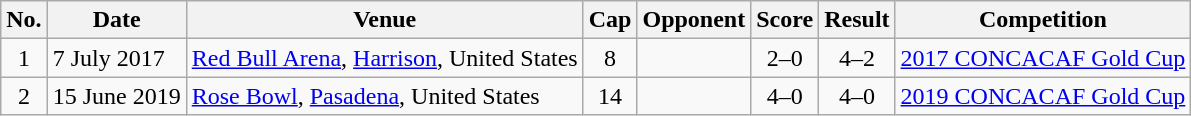<table class="wikitable sortable">
<tr>
<th scope="col">No.</th>
<th scope="col" data-sort-type="date">Date</th>
<th scope="col">Venue</th>
<th scope="col">Cap</th>
<th scope="col">Opponent</th>
<th scope="col">Score</th>
<th scope="col">Result</th>
<th scope="col">Competition</th>
</tr>
<tr>
<td align="center">1</td>
<td>7 July 2017</td>
<td><a href='#'>Red Bull Arena</a>, <a href='#'>Harrison</a>, United States</td>
<td align="center">8</td>
<td></td>
<td align="center">2–0</td>
<td align="center">4–2</td>
<td><a href='#'>2017 CONCACAF Gold Cup</a></td>
</tr>
<tr>
<td align="center">2</td>
<td>15 June 2019</td>
<td><a href='#'>Rose Bowl</a>, <a href='#'>Pasadena</a>, United States</td>
<td align="center">14</td>
<td></td>
<td align="center">4–0</td>
<td align="center">4–0</td>
<td><a href='#'>2019 CONCACAF Gold Cup</a></td>
</tr>
</table>
